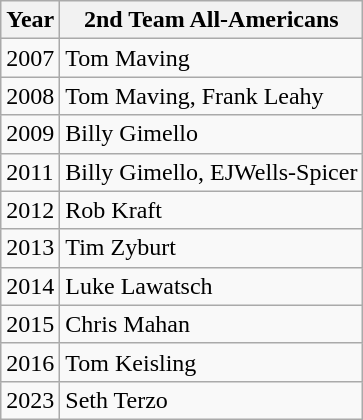<table class="wikitable">
<tr>
<th>Year</th>
<th>2nd Team All-Americans</th>
</tr>
<tr>
<td>2007</td>
<td>Tom Maving</td>
</tr>
<tr>
<td>2008</td>
<td>Tom Maving, Frank Leahy</td>
</tr>
<tr>
<td>2009</td>
<td>Billy Gimello</td>
</tr>
<tr>
<td>2011</td>
<td>Billy Gimello, EJWells-Spicer</td>
</tr>
<tr>
<td>2012</td>
<td>Rob Kraft</td>
</tr>
<tr>
<td>2013</td>
<td>Tim Zyburt</td>
</tr>
<tr>
<td>2014</td>
<td>Luke Lawatsch</td>
</tr>
<tr>
<td>2015</td>
<td>Chris Mahan</td>
</tr>
<tr>
<td>2016</td>
<td>Tom Keisling</td>
</tr>
<tr>
<td>2023</td>
<td>Seth Terzo</td>
</tr>
</table>
